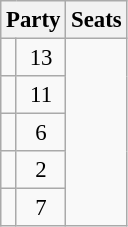<table class="wikitable" style="font-size: 95%;">
<tr>
<th colspan=2>Party</th>
<th>Seats</th>
</tr>
<tr>
<td></td>
<td align="center">13</td>
</tr>
<tr>
<td></td>
<td align="center">11</td>
</tr>
<tr>
<td></td>
<td align="center">6</td>
</tr>
<tr>
<td></td>
<td align="center">2</td>
</tr>
<tr>
<td></td>
<td align="center">7</td>
</tr>
</table>
